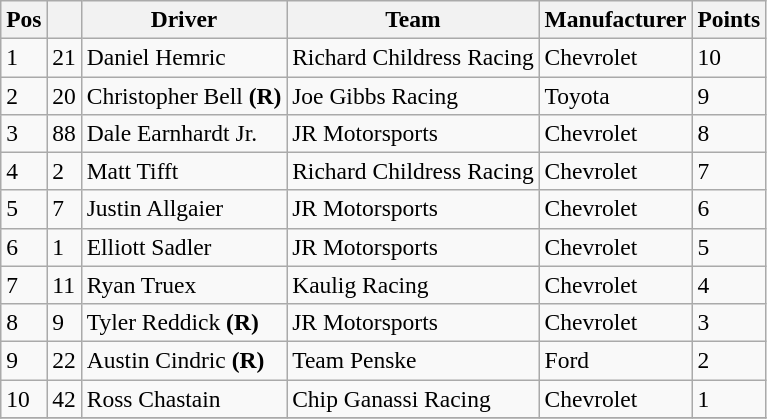<table class="wikitable" style="font-size:98%">
<tr>
<th>Pos</th>
<th></th>
<th>Driver</th>
<th>Team</th>
<th>Manufacturer</th>
<th>Points</th>
</tr>
<tr>
<td>1</td>
<td>21</td>
<td>Daniel Hemric</td>
<td>Richard Childress Racing</td>
<td>Chevrolet</td>
<td>10</td>
</tr>
<tr>
<td>2</td>
<td>20</td>
<td>Christopher Bell <strong>(R)</strong></td>
<td>Joe Gibbs Racing</td>
<td>Toyota</td>
<td>9</td>
</tr>
<tr>
<td>3</td>
<td>88</td>
<td>Dale Earnhardt Jr.</td>
<td>JR Motorsports</td>
<td>Chevrolet</td>
<td>8</td>
</tr>
<tr>
<td>4</td>
<td>2</td>
<td>Matt Tifft</td>
<td>Richard Childress Racing</td>
<td>Chevrolet</td>
<td>7</td>
</tr>
<tr>
<td>5</td>
<td>7</td>
<td>Justin Allgaier</td>
<td>JR Motorsports</td>
<td>Chevrolet</td>
<td>6</td>
</tr>
<tr>
<td>6</td>
<td>1</td>
<td>Elliott Sadler</td>
<td>JR Motorsports</td>
<td>Chevrolet</td>
<td>5</td>
</tr>
<tr>
<td>7</td>
<td>11</td>
<td>Ryan Truex</td>
<td>Kaulig Racing</td>
<td>Chevrolet</td>
<td>4</td>
</tr>
<tr>
<td>8</td>
<td>9</td>
<td>Tyler Reddick <strong>(R)</strong></td>
<td>JR Motorsports</td>
<td>Chevrolet</td>
<td>3</td>
</tr>
<tr>
<td>9</td>
<td>22</td>
<td>Austin Cindric <strong>(R)</strong></td>
<td>Team Penske</td>
<td>Ford</td>
<td>2</td>
</tr>
<tr>
<td>10</td>
<td>42</td>
<td>Ross Chastain</td>
<td>Chip Ganassi Racing</td>
<td>Chevrolet</td>
<td>1</td>
</tr>
<tr>
</tr>
</table>
